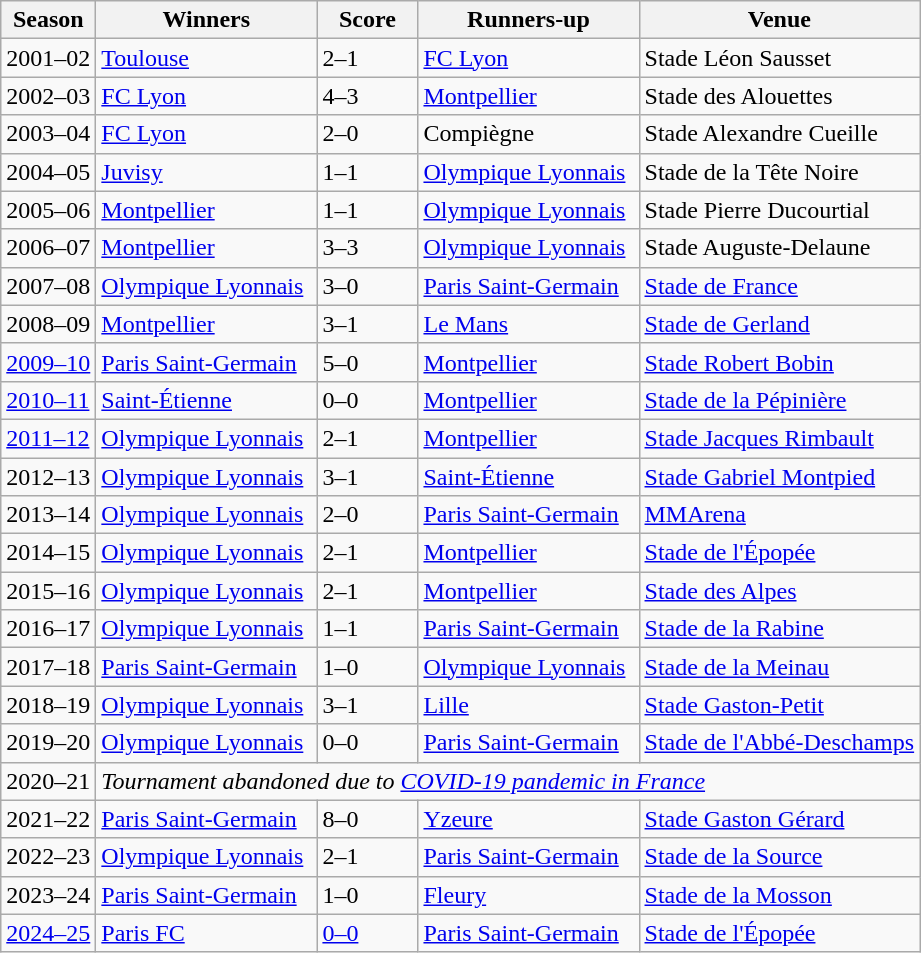<table class="sortable wikitable">
<tr>
<th style="text-align: center">Season</th>
<th width=140px>Winners</th>
<th width=60px>Score</th>
<th width=140px>Runners-up</th>
<th>Venue</th>
</tr>
<tr>
<td>2001–02</td>
<td><a href='#'>Toulouse</a></td>
<td>2–1</td>
<td><a href='#'>FC Lyon</a></td>
<td>Stade Léon Sausset</td>
</tr>
<tr>
<td>2002–03</td>
<td><a href='#'>FC Lyon</a></td>
<td>4–3</td>
<td><a href='#'>Montpellier</a></td>
<td>Stade des Alouettes</td>
</tr>
<tr>
<td>2003–04</td>
<td><a href='#'>FC Lyon</a></td>
<td>2–0</td>
<td>Compiègne</td>
<td>Stade Alexandre Cueille</td>
</tr>
<tr>
<td>2004–05</td>
<td><a href='#'>Juvisy</a></td>
<td>1–1 </td>
<td><a href='#'>Olympique Lyonnais</a></td>
<td>Stade de la Tête Noire</td>
</tr>
<tr>
<td>2005–06</td>
<td><a href='#'>Montpellier</a></td>
<td>1–1 </td>
<td><a href='#'>Olympique Lyonnais</a></td>
<td>Stade Pierre Ducourtial</td>
</tr>
<tr>
<td>2006–07</td>
<td><a href='#'>Montpellier</a></td>
<td>3–3 </td>
<td><a href='#'>Olympique Lyonnais</a></td>
<td>Stade Auguste-Delaune</td>
</tr>
<tr>
<td>2007–08</td>
<td><a href='#'>Olympique Lyonnais</a></td>
<td>3–0</td>
<td><a href='#'>Paris Saint-Germain</a></td>
<td><a href='#'>Stade de France</a></td>
</tr>
<tr>
<td>2008–09</td>
<td><a href='#'>Montpellier</a></td>
<td>3–1</td>
<td><a href='#'>Le Mans</a></td>
<td><a href='#'>Stade de Gerland</a></td>
</tr>
<tr>
<td><a href='#'>2009–10</a></td>
<td><a href='#'>Paris Saint-Germain</a></td>
<td>5–0</td>
<td><a href='#'>Montpellier</a></td>
<td><a href='#'>Stade Robert Bobin</a></td>
</tr>
<tr>
<td><a href='#'>2010–11</a></td>
<td><a href='#'>Saint-Étienne</a></td>
<td>0–0 </td>
<td><a href='#'>Montpellier</a></td>
<td><a href='#'>Stade de la Pépinière</a></td>
</tr>
<tr>
<td><a href='#'>2011–12</a></td>
<td><a href='#'>Olympique Lyonnais</a></td>
<td>2–1</td>
<td><a href='#'>Montpellier</a></td>
<td><a href='#'>Stade Jacques Rimbault</a></td>
</tr>
<tr>
<td>2012–13</td>
<td><a href='#'>Olympique Lyonnais</a></td>
<td>3–1</td>
<td><a href='#'>Saint-Étienne</a></td>
<td><a href='#'>Stade Gabriel Montpied</a></td>
</tr>
<tr>
<td>2013–14</td>
<td><a href='#'>Olympique Lyonnais</a></td>
<td>2–0</td>
<td><a href='#'>Paris Saint-Germain</a></td>
<td><a href='#'>MMArena</a></td>
</tr>
<tr>
<td>2014–15</td>
<td><a href='#'>Olympique Lyonnais</a></td>
<td>2–1</td>
<td><a href='#'>Montpellier</a></td>
<td><a href='#'>Stade de l'Épopée</a></td>
</tr>
<tr>
<td>2015–16</td>
<td><a href='#'>Olympique Lyonnais</a></td>
<td>2–1</td>
<td><a href='#'>Montpellier</a></td>
<td><a href='#'>Stade des Alpes</a></td>
</tr>
<tr>
<td>2016–17</td>
<td><a href='#'>Olympique Lyonnais</a></td>
<td>1–1 </td>
<td><a href='#'>Paris Saint-Germain</a></td>
<td><a href='#'>Stade de la Rabine</a></td>
</tr>
<tr>
<td>2017–18</td>
<td><a href='#'>Paris Saint-Germain</a></td>
<td>1–0</td>
<td><a href='#'>Olympique Lyonnais</a></td>
<td><a href='#'>Stade de la Meinau</a></td>
</tr>
<tr>
<td>2018–19</td>
<td><a href='#'>Olympique Lyonnais</a></td>
<td>3–1</td>
<td><a href='#'>Lille</a></td>
<td><a href='#'>Stade Gaston-Petit</a></td>
</tr>
<tr>
<td>2019–20</td>
<td><a href='#'>Olympique Lyonnais</a></td>
<td>0–0 </td>
<td><a href='#'>Paris Saint-Germain</a></td>
<td><a href='#'>Stade de l'Abbé-Deschamps</a></td>
</tr>
<tr>
<td>2020–21</td>
<td colspan=4><em>Tournament abandoned due to <a href='#'>COVID-19 pandemic in France</a></em></td>
</tr>
<tr>
<td>2021–22</td>
<td><a href='#'>Paris Saint-Germain</a></td>
<td>8–0</td>
<td><a href='#'>Yzeure</a></td>
<td><a href='#'>Stade Gaston Gérard</a></td>
</tr>
<tr>
<td>2022–23</td>
<td><a href='#'>Olympique Lyonnais</a></td>
<td>2–1</td>
<td><a href='#'>Paris Saint-Germain</a></td>
<td><a href='#'>Stade de la Source</a></td>
</tr>
<tr>
<td>2023–24</td>
<td><a href='#'>Paris Saint-Germain</a></td>
<td>1–0</td>
<td><a href='#'>Fleury</a></td>
<td><a href='#'>Stade de la Mosson</a></td>
</tr>
<tr>
<td><a href='#'>2024–25</a></td>
<td><a href='#'>Paris FC</a></td>
<td><a href='#'>0–0</a> </td>
<td><a href='#'>Paris Saint-Germain</a></td>
<td><a href='#'>Stade de l'Épopée</a></td>
</tr>
</table>
